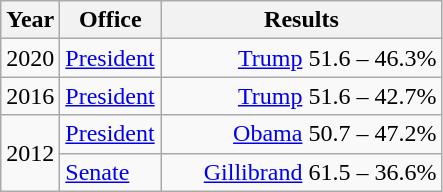<table class=wikitable>
<tr>
<th width="30">Year</th>
<th width="60">Office</th>
<th width="180">Results</th>
</tr>
<tr>
<td>2020</td>
<td><a href='#'>President</a></td>
<td align="right" ><a href='#'>Trump</a> 51.6 – 46.3%</td>
</tr>
<tr>
<td>2016</td>
<td><a href='#'>President</a></td>
<td align="right" ><a href='#'>Trump</a> 51.6 – 42.7%</td>
</tr>
<tr>
<td rowspan="2">2012</td>
<td><a href='#'>President</a></td>
<td align="right" ><a href='#'>Obama</a> 50.7 – 47.2%</td>
</tr>
<tr>
<td><a href='#'>Senate</a></td>
<td align="right" ><a href='#'>Gillibrand</a> 61.5 – 36.6%</td>
</tr>
</table>
